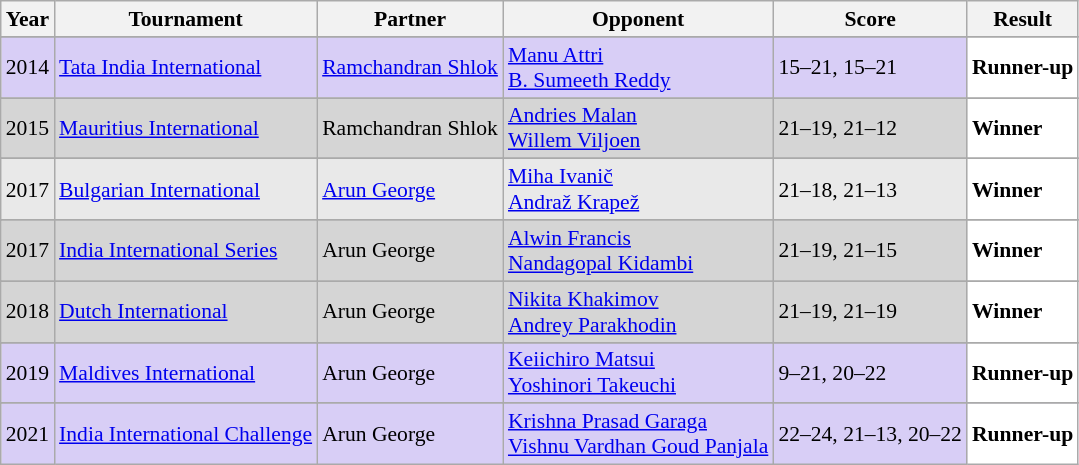<table class="sortable wikitable" style="font-size: 90%;">
<tr>
<th>Year</th>
<th>Tournament</th>
<th>Partner</th>
<th>Opponent</th>
<th>Score</th>
<th>Result</th>
</tr>
<tr>
</tr>
<tr style="background:#D8CEF6">
<td align="center">2014</td>
<td align="left"><a href='#'>Tata India International</a></td>
<td align="left"> <a href='#'>Ramchandran Shlok</a></td>
<td align="left"> <a href='#'>Manu Attri</a> <br>  <a href='#'>B. Sumeeth Reddy</a></td>
<td align="left">15–21, 15–21</td>
<td style="text-align:left; background:white"> <strong>Runner-up</strong></td>
</tr>
<tr>
</tr>
<tr style="background:#D5D5D5">
<td align="center">2015</td>
<td align="left"><a href='#'>Mauritius International</a></td>
<td align="left"> Ramchandran Shlok</td>
<td align="left"> <a href='#'>Andries Malan</a> <br>  <a href='#'>Willem Viljoen</a></td>
<td align="left">21–19, 21–12</td>
<td style="text-align:left; background:white"> <strong>Winner</strong></td>
</tr>
<tr>
</tr>
<tr style="background:#E9E9E9">
<td align="center">2017</td>
<td align="left"><a href='#'>Bulgarian International</a></td>
<td align="left"> <a href='#'>Arun George</a></td>
<td align="left"> <a href='#'>Miha Ivanič</a> <br>  <a href='#'>Andraž Krapež</a></td>
<td align="left">21–18, 21–13</td>
<td style="text-align:left; background:white"> <strong>Winner</strong></td>
</tr>
<tr>
</tr>
<tr style="background:#D5D5D5">
<td align="center">2017</td>
<td align="left"><a href='#'>India International Series</a></td>
<td align="left"> Arun George</td>
<td align="left"> <a href='#'>Alwin Francis</a> <br>  <a href='#'>Nandagopal Kidambi</a></td>
<td align="left">21–19, 21–15</td>
<td style="text-align:left; background:white"> <strong>Winner</strong></td>
</tr>
<tr>
</tr>
<tr style="background:#D5D5D5">
<td align="center">2018</td>
<td align="left"><a href='#'>Dutch International</a></td>
<td align="left"> Arun George</td>
<td align="left"> <a href='#'>Nikita Khakimov</a> <br>  <a href='#'>Andrey Parakhodin</a></td>
<td align="left">21–19, 21–19</td>
<td style="text-align:left; background:white"> <strong>Winner</strong></td>
</tr>
<tr>
</tr>
<tr style="background:#D8CEF6">
<td align="center">2019</td>
<td align="left"><a href='#'>Maldives International</a></td>
<td align="left"> Arun George</td>
<td align="left"> <a href='#'>Keiichiro Matsui</a> <br>  <a href='#'>Yoshinori Takeuchi</a></td>
<td align="left">9–21, 20–22</td>
<td style="text-align:left; background:white"> <strong>Runner-up</strong></td>
</tr>
<tr>
</tr>
<tr style="background:#D8CEF6">
<td align="center">2021</td>
<td align="left"><a href='#'>India International Challenge</a></td>
<td align="left"> Arun George</td>
<td align="left"> <a href='#'>Krishna Prasad Garaga</a> <br>  <a href='#'>Vishnu Vardhan Goud Panjala</a></td>
<td align="left">22–24, 21–13, 20–22</td>
<td style="text-align:left; background:white"> <strong>Runner-up</strong></td>
</tr>
</table>
